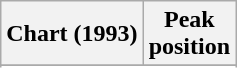<table class="wikitable sortable plainrowheaders" style="text-align:center">
<tr>
<th scope="col">Chart (1993)</th>
<th scope="col">Peak<br>position</th>
</tr>
<tr>
</tr>
<tr>
</tr>
</table>
